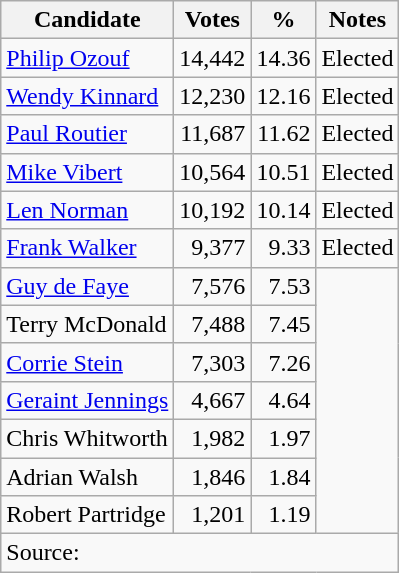<table class=wikitable style=text-align:right>
<tr>
<th>Candidate</th>
<th>Votes</th>
<th>%</th>
<th>Notes</th>
</tr>
<tr>
<td align=left><a href='#'>Philip Ozouf</a></td>
<td>14,442</td>
<td>14.36</td>
<td align=left>Elected</td>
</tr>
<tr>
<td align=left><a href='#'>Wendy Kinnard</a></td>
<td>12,230</td>
<td>12.16</td>
<td align=left>Elected</td>
</tr>
<tr>
<td align=left><a href='#'>Paul Routier</a></td>
<td>11,687</td>
<td>11.62</td>
<td align=left>Elected</td>
</tr>
<tr>
<td align=left><a href='#'>Mike Vibert</a></td>
<td>10,564</td>
<td>10.51</td>
<td align=left>Elected</td>
</tr>
<tr>
<td align=left><a href='#'>Len Norman</a></td>
<td>10,192</td>
<td>10.14</td>
<td align=left>Elected</td>
</tr>
<tr>
<td align=left><a href='#'>Frank Walker</a></td>
<td>9,377</td>
<td>9.33</td>
<td align=left>Elected</td>
</tr>
<tr>
<td align=left><a href='#'>Guy de Faye</a></td>
<td>7,576</td>
<td>7.53</td>
</tr>
<tr>
<td align=left>Terry McDonald</td>
<td>7,488</td>
<td>7.45</td>
</tr>
<tr>
<td align=left><a href='#'>Corrie Stein</a></td>
<td>7,303</td>
<td>7.26</td>
</tr>
<tr>
<td align=left><a href='#'>Geraint Jennings</a></td>
<td>4,667</td>
<td>4.64</td>
</tr>
<tr>
<td align=left>Chris Whitworth</td>
<td>1,982</td>
<td>1.97</td>
</tr>
<tr>
<td align=left>Adrian Walsh</td>
<td>1,846</td>
<td>1.84</td>
</tr>
<tr>
<td align=left>Robert Partridge</td>
<td>1,201</td>
<td>1.19</td>
</tr>
<tr>
<td align=left colspan=6>Source:</td>
</tr>
</table>
